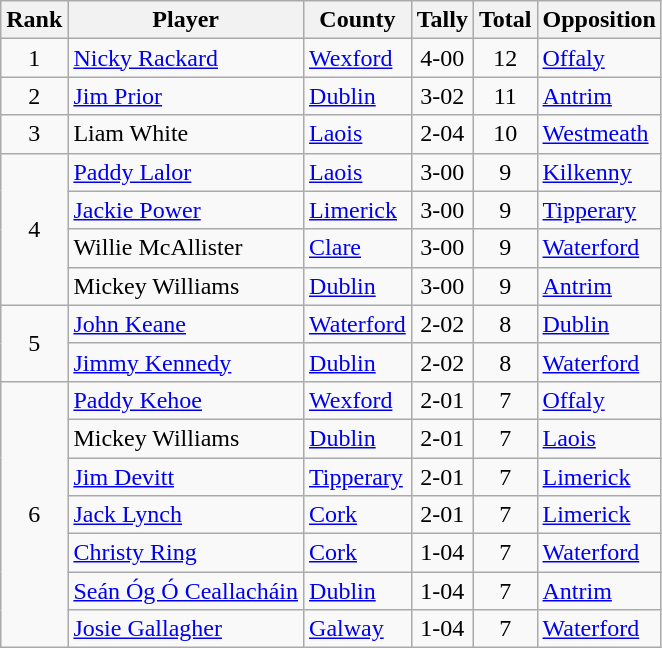<table class="wikitable">
<tr>
<th>Rank</th>
<th>Player</th>
<th>County</th>
<th>Tally</th>
<th>Total</th>
<th>Opposition</th>
</tr>
<tr>
<td rowspan=1 align=center>1</td>
<td><a href='#'>Nicky Rackard</a></td>
<td><a href='#'>Wexford</a></td>
<td align=center>4-00</td>
<td align=center>12</td>
<td><a href='#'>Offaly</a></td>
</tr>
<tr>
<td rowspan=1 align=center>2</td>
<td><a href='#'>Jim Prior</a></td>
<td><a href='#'>Dublin</a></td>
<td align=center>3-02</td>
<td align=center>11</td>
<td><a href='#'>Antrim</a></td>
</tr>
<tr>
<td rowspan=1 align=center>3</td>
<td>Liam White</td>
<td><a href='#'>Laois</a></td>
<td align=center>2-04</td>
<td align=center>10</td>
<td><a href='#'>Westmeath</a></td>
</tr>
<tr>
<td rowspan=4 align=center>4</td>
<td><a href='#'>Paddy Lalor</a></td>
<td><a href='#'>Laois</a></td>
<td align=center>3-00</td>
<td align=center>9</td>
<td><a href='#'>Kilkenny</a></td>
</tr>
<tr>
<td><a href='#'>Jackie Power</a></td>
<td><a href='#'>Limerick</a></td>
<td align=center>3-00</td>
<td align=center>9</td>
<td><a href='#'>Tipperary</a></td>
</tr>
<tr>
<td>Willie McAllister</td>
<td><a href='#'>Clare</a></td>
<td align=center>3-00</td>
<td align=center>9</td>
<td><a href='#'>Waterford</a></td>
</tr>
<tr>
<td>Mickey Williams</td>
<td><a href='#'>Dublin</a></td>
<td align=center>3-00</td>
<td align=center>9</td>
<td><a href='#'>Antrim</a></td>
</tr>
<tr>
<td rowspan=2 align=center>5</td>
<td><a href='#'>John Keane</a></td>
<td><a href='#'>Waterford</a></td>
<td align=center>2-02</td>
<td align=center>8</td>
<td><a href='#'>Dublin</a></td>
</tr>
<tr>
<td><a href='#'>Jimmy Kennedy</a></td>
<td><a href='#'>Dublin</a></td>
<td align=center>2-02</td>
<td align=center>8</td>
<td><a href='#'>Waterford</a></td>
</tr>
<tr>
<td rowspan=7 align=center>6</td>
<td><a href='#'>Paddy Kehoe</a></td>
<td><a href='#'>Wexford</a></td>
<td align=center>2-01</td>
<td align=center>7</td>
<td><a href='#'>Offaly</a></td>
</tr>
<tr>
<td>Mickey Williams</td>
<td><a href='#'>Dublin</a></td>
<td align=center>2-01</td>
<td align=center>7</td>
<td><a href='#'>Laois</a></td>
</tr>
<tr>
<td><a href='#'>Jim Devitt</a></td>
<td><a href='#'>Tipperary</a></td>
<td align=center>2-01</td>
<td align=center>7</td>
<td><a href='#'>Limerick</a></td>
</tr>
<tr>
<td><a href='#'>Jack Lynch</a></td>
<td><a href='#'>Cork</a></td>
<td align=center>2-01</td>
<td align=center>7</td>
<td><a href='#'>Limerick</a></td>
</tr>
<tr>
<td><a href='#'>Christy Ring</a></td>
<td><a href='#'>Cork</a></td>
<td align=center>1-04</td>
<td align=center>7</td>
<td><a href='#'>Waterford</a></td>
</tr>
<tr>
<td><a href='#'>Seán Óg Ó Ceallacháin</a></td>
<td><a href='#'>Dublin</a></td>
<td align=center>1-04</td>
<td align=center>7</td>
<td><a href='#'>Antrim</a></td>
</tr>
<tr>
<td><a href='#'>Josie Gallagher</a></td>
<td><a href='#'>Galway</a></td>
<td align=center>1-04</td>
<td align=center>7</td>
<td><a href='#'>Waterford</a></td>
</tr>
</table>
